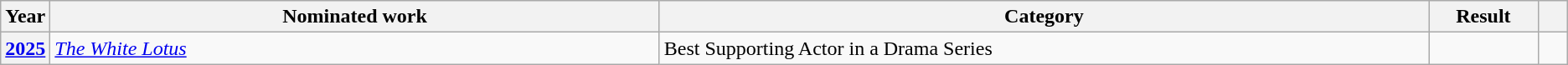<table class=wikitable>
<tr>
<th scope="col" style="width:1em;">Year</th>
<th scope="col" style="width:30em;">Nominated work</th>
<th scope="col" style="width:38em;">Category</th>
<th scope="col" style="width:5em;">Result</th>
<th scope="col" style="width:1em;"></th>
</tr>
<tr>
<th scope="row"><a href='#'>2025</a></th>
<td><em><a href='#'>The White Lotus</a></em></td>
<td>Best Supporting Actor in a Drama Series</td>
<td></td>
<td style="text-align:center;"></td>
</tr>
</table>
